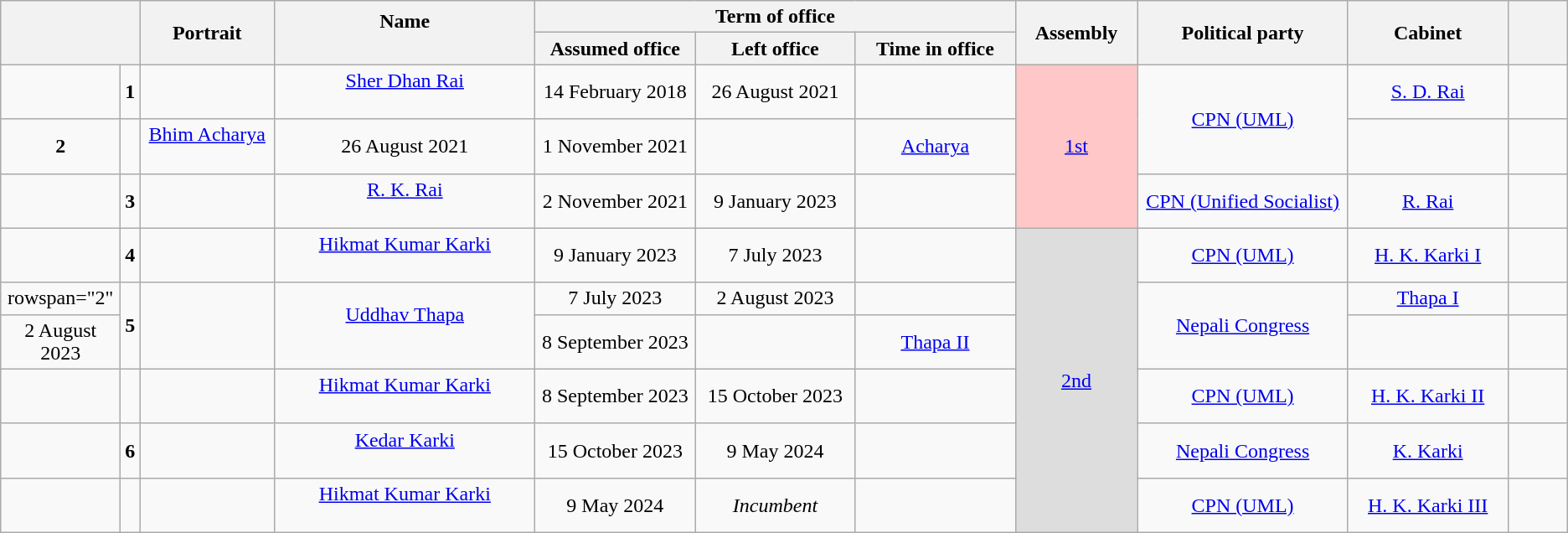<table class="wikitable sortable" style="text-align:center;">
<tr>
<th colspan="2" rowspan="2" width="25px"></th>
<th rowspan="2" width="100px">Portrait</th>
<th rowspan="2" width="200px">Name<br><br></th>
<th colspan="3">Term of office</th>
<th rowspan="2" width="90px">Assembly<br></th>
<th rowspan="2" width="160px">Political party</th>
<th rowspan="2" width="120px">Cabinet</th>
<th rowspan="2" width="40px"></th>
</tr>
<tr>
<th width="120px">Assumed office</th>
<th width="120px">Left office</th>
<th width="120px">Time in office</th>
</tr>
<tr>
<td></td>
<td><strong>1</strong></td>
<td></td>
<td><a href='#'>Sher Dhan Rai</a><br><br></td>
<td>14 February 2018</td>
<td>26 August 2021</td>
<td></td>
<td rowspan="3" bgcolor="ffc7c7"><a href='#'>1st</a><br></td>
<td rowspan="2"><a href='#'>CPN (UML)</a></td>
<td><a href='#'>S. D. Rai</a></td>
<td></td>
</tr>
<tr>
<td><strong>2</strong></td>
<td></td>
<td><a href='#'>Bhim Acharya</a><br><br></td>
<td>26 August 2021</td>
<td>1 November 2021</td>
<td></td>
<td><a href='#'>Acharya</a></td>
<td></td>
</tr>
<tr>
<td></td>
<td><strong>3</strong></td>
<td></td>
<td><a href='#'>R. K. Rai</a><br><br></td>
<td>2 November 2021</td>
<td>9 January 2023</td>
<td></td>
<td><a href='#'>CPN (Unified Socialist)</a></td>
<td><a href='#'>R. Rai</a></td>
<td></td>
</tr>
<tr>
<td></td>
<td><strong>4</strong></td>
<td></td>
<td><a href='#'>Hikmat Kumar Karki</a><br><br></td>
<td>9 January 2023</td>
<td>7 July 2023</td>
<td></td>
<td rowspan="6" bgcolor="dddddd"><a href='#'>2nd</a><br></td>
<td><a href='#'>CPN (UML)</a></td>
<td><a href='#'>H. K. Karki I</a></td>
<td></td>
</tr>
<tr>
<td>rowspan="2" </td>
<td rowspan="2"><strong>5</strong></td>
<td rowspan="2"></td>
<td rowspan="2"><a href='#'>Uddhav Thapa</a><br><br></td>
<td>7 July 2023</td>
<td>2 August 2023</td>
<td></td>
<td rowspan="2"><a href='#'>Nepali Congress</a></td>
<td><a href='#'>Thapa I</a></td>
<td></td>
</tr>
<tr>
<td>2 August 2023</td>
<td>8 September 2023</td>
<td></td>
<td><a href='#'>Thapa II</a></td>
<td></td>
</tr>
<tr>
<td></td>
<td><strong></strong></td>
<td></td>
<td><a href='#'>Hikmat Kumar Karki</a><br><br></td>
<td>8 September 2023</td>
<td>15 October 2023</td>
<td></td>
<td><a href='#'>CPN (UML)</a></td>
<td><a href='#'>H. K. Karki II</a></td>
<td></td>
</tr>
<tr>
<td></td>
<td><strong>6</strong></td>
<td></td>
<td><a href='#'>Kedar Karki</a><br><br></td>
<td>15 October 2023</td>
<td>9 May 2024</td>
<td></td>
<td><a href='#'>Nepali Congress</a></td>
<td><a href='#'>K. Karki</a></td>
<td></td>
</tr>
<tr>
<td></td>
<td><strong></strong></td>
<td></td>
<td><a href='#'>Hikmat Kumar Karki</a><br><br></td>
<td>9 May 2024</td>
<td><em>Incumbent</em></td>
<td></td>
<td><a href='#'>CPN (UML)</a></td>
<td><a href='#'>H. K. Karki III</a></td>
<td></td>
</tr>
</table>
